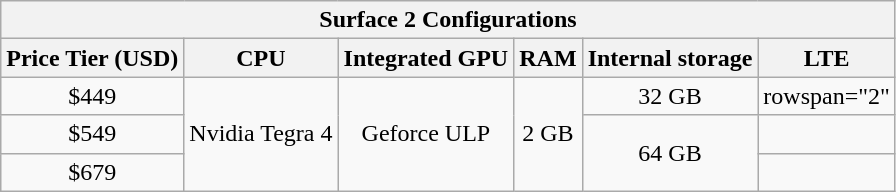<table class="wikitable" style="text-align:center">
<tr>
<th colspan="6">Surface 2 Configurations</th>
</tr>
<tr>
<th>Price Tier (USD)</th>
<th>CPU</th>
<th>Integrated GPU</th>
<th>RAM</th>
<th>Internal storage</th>
<th>LTE</th>
</tr>
<tr>
<td>$449</td>
<td rowspan="3">Nvidia Tegra 4</td>
<td rowspan="3">Geforce ULP</td>
<td rowspan="3">2 GB</td>
<td>32 GB</td>
<td>rowspan="2" </td>
</tr>
<tr>
<td>$549</td>
<td rowspan="2">64 GB</td>
</tr>
<tr>
<td>$679</td>
<td></td>
</tr>
</table>
